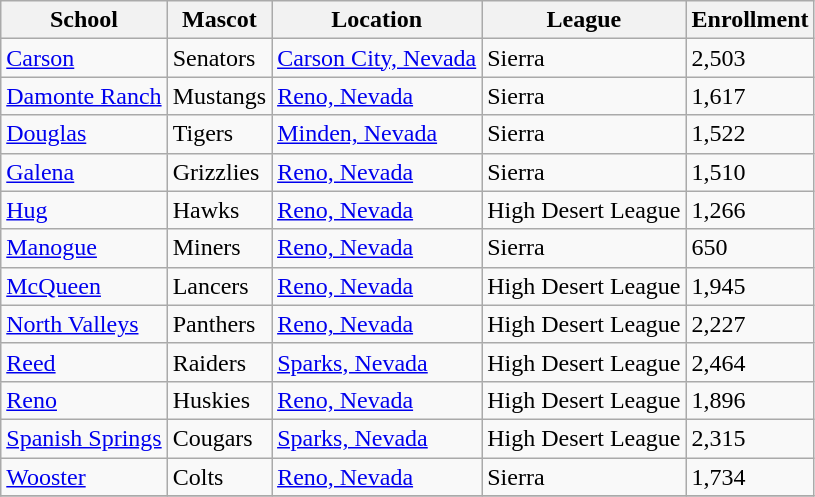<table class="wikitable sortable">
<tr>
<th>School</th>
<th>Mascot</th>
<th>Location</th>
<th>League</th>
<th>Enrollment</th>
</tr>
<tr>
<td><a href='#'>Carson</a></td>
<td>Senators</td>
<td><a href='#'>Carson City, Nevada</a></td>
<td>Sierra</td>
<td>2,503</td>
</tr>
<tr>
<td><a href='#'>Damonte Ranch</a></td>
<td>Mustangs</td>
<td><a href='#'>Reno, Nevada</a></td>
<td>Sierra</td>
<td>1,617</td>
</tr>
<tr>
<td><a href='#'>Douglas</a></td>
<td>Tigers</td>
<td><a href='#'>Minden, Nevada</a></td>
<td>Sierra</td>
<td>1,522</td>
</tr>
<tr>
<td><a href='#'>Galena</a></td>
<td>Grizzlies</td>
<td><a href='#'>Reno, Nevada</a></td>
<td>Sierra</td>
<td>1,510</td>
</tr>
<tr>
<td><a href='#'>Hug</a></td>
<td>Hawks</td>
<td><a href='#'>Reno, Nevada</a></td>
<td>High Desert League</td>
<td>1,266</td>
</tr>
<tr>
<td><a href='#'>Manogue</a></td>
<td>Miners</td>
<td><a href='#'>Reno, Nevada</a></td>
<td>Sierra</td>
<td>650</td>
</tr>
<tr>
<td><a href='#'>McQueen</a></td>
<td>Lancers</td>
<td><a href='#'>Reno, Nevada</a></td>
<td>High Desert League</td>
<td>1,945</td>
</tr>
<tr>
<td><a href='#'>North Valleys</a></td>
<td>Panthers</td>
<td><a href='#'>Reno, Nevada</a></td>
<td>High Desert League</td>
<td>2,227</td>
</tr>
<tr>
<td><a href='#'>Reed</a></td>
<td>Raiders</td>
<td><a href='#'>Sparks, Nevada</a></td>
<td>High Desert League</td>
<td>2,464</td>
</tr>
<tr>
<td><a href='#'>Reno</a></td>
<td>Huskies</td>
<td><a href='#'>Reno, Nevada</a></td>
<td>High Desert League</td>
<td>1,896</td>
</tr>
<tr>
<td><a href='#'>Spanish Springs</a></td>
<td>Cougars</td>
<td><a href='#'>Sparks, Nevada</a></td>
<td>High Desert League</td>
<td>2,315</td>
</tr>
<tr>
<td><a href='#'>Wooster</a></td>
<td>Colts</td>
<td><a href='#'>Reno, Nevada</a></td>
<td>Sierra</td>
<td>1,734</td>
</tr>
<tr>
</tr>
</table>
